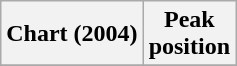<table class="wikitable plainrowheaders" style="text-align:center">
<tr>
<th>Chart (2004)</th>
<th>Peak<br>position</th>
</tr>
<tr>
</tr>
</table>
